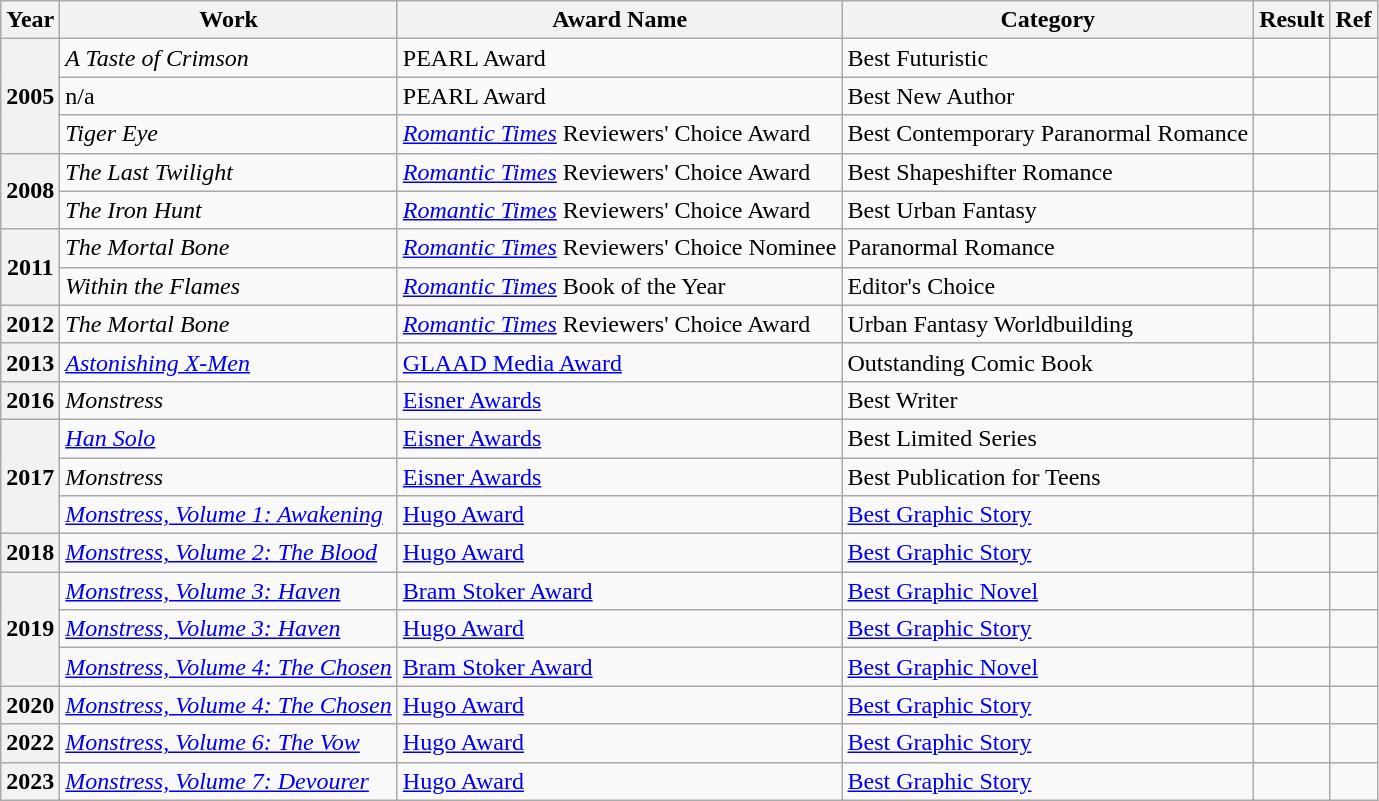<table class="wikitable sortable">
<tr>
<th>Year</th>
<th><strong>Work</strong></th>
<th><strong>Award Name</strong></th>
<th><strong>Category</strong></th>
<th><strong>Result</strong></th>
<th><strong>Ref</strong></th>
</tr>
<tr>
<th rowspan="3">2005</th>
<td><em>A Taste of Crimson</em></td>
<td>PEARL Award</td>
<td>Best Futuristic</td>
<td></td>
<td></td>
</tr>
<tr>
<td n/a>n/a</td>
<td>PEARL Award</td>
<td>Best New Author</td>
<td></td>
<td></td>
</tr>
<tr>
<td><em>Tiger Eye</em></td>
<td><em><a href='#'>Romantic Times</a></em> Reviewers' Choice Award</td>
<td>Best Contemporary Paranormal Romance</td>
<td></td>
<td></td>
</tr>
<tr>
<th rowspan="2">2008</th>
<td><em>The Last Twilight</em></td>
<td><em><a href='#'>Romantic Times</a></em> Reviewers' Choice Award</td>
<td>Best Shapeshifter Romance</td>
<td></td>
<td></td>
</tr>
<tr>
<td><em>The Iron Hunt</em></td>
<td><em><a href='#'>Romantic Times</a></em> Reviewers' Choice Award</td>
<td>Best Urban Fantasy</td>
<td></td>
<td></td>
</tr>
<tr>
<th rowspan="2">2011</th>
<td><em>The Mortal Bone</em></td>
<td><em><a href='#'>Romantic Times</a></em> Reviewers' Choice Nominee</td>
<td>Paranormal Romance</td>
<td></td>
<td></td>
</tr>
<tr>
<td><em>Within the Flames</em></td>
<td><em><a href='#'>Romantic Times</a></em> Book of the Year</td>
<td>Editor's Choice</td>
<td></td>
<td></td>
</tr>
<tr>
<th>2012</th>
<td><em>The Mortal Bone</em></td>
<td><em><a href='#'>Romantic Times</a></em> Reviewers' Choice Award</td>
<td>Urban Fantasy Worldbuilding</td>
<td></td>
<td></td>
</tr>
<tr>
<th>2013</th>
<td><em><a href='#'>Astonishing X-Men</a></em></td>
<td><a href='#'>GLAAD Media Award</a></td>
<td>Outstanding Comic Book</td>
<td></td>
<td></td>
</tr>
<tr>
<th>2016</th>
<td><em>Monstress</em></td>
<td><a href='#'>Eisner Awards</a></td>
<td>Best Writer</td>
<td></td>
<td></td>
</tr>
<tr>
<th rowspan="3">2017</th>
<td><em><a href='#'>Han Solo</a></em></td>
<td><a href='#'>Eisner Awards</a></td>
<td>Best Limited Series</td>
<td></td>
<td></td>
</tr>
<tr>
<td><em>Monstress</em></td>
<td><a href='#'>Eisner Awards</a></td>
<td>Best Publication for Teens</td>
<td></td>
<td></td>
</tr>
<tr>
<td><em><a href='#'>Monstress, Volume 1: Awakening</a></em></td>
<td><a href='#'>Hugo Award</a></td>
<td><a href='#'>Best Graphic Story</a></td>
<td></td>
<td></td>
</tr>
<tr>
<th>2018</th>
<td><em><a href='#'>Monstress, Volume 2: The Blood</a></em></td>
<td><a href='#'>Hugo Award</a></td>
<td><a href='#'>Best Graphic Story</a></td>
<td></td>
<td></td>
</tr>
<tr>
<th rowspan="3">2019</th>
<td><em><a href='#'>Monstress, Volume 3: Haven</a></em></td>
<td><a href='#'>Bram Stoker Award</a></td>
<td><a href='#'>Best Graphic Novel</a></td>
<td></td>
<td></td>
</tr>
<tr>
<td><em><a href='#'>Monstress, Volume 3: Haven</a></em></td>
<td><a href='#'>Hugo Award</a></td>
<td><a href='#'>Best Graphic Story</a></td>
<td></td>
<td></td>
</tr>
<tr>
<td><em><a href='#'>Monstress, Volume 4: The Chosen</a></em></td>
<td><a href='#'>Bram Stoker Award</a></td>
<td><a href='#'>Best Graphic Novel</a></td>
<td></td>
<td></td>
</tr>
<tr>
<th>2020</th>
<td><em><a href='#'>Monstress, Volume 4: The Chosen</a></em></td>
<td><a href='#'>Hugo Award</a></td>
<td><a href='#'>Best Graphic Story</a></td>
<td></td>
<td></td>
</tr>
<tr>
<th>2022</th>
<td><em><a href='#'>Monstress, Volume 6: The Vow</a></em></td>
<td><a href='#'>Hugo Award</a></td>
<td><a href='#'>Best Graphic Story</a></td>
<td></td>
<td></td>
</tr>
<tr>
<th>2023</th>
<td><em><a href='#'>Monstress, Volume 7: Devourer</a></em></td>
<td><a href='#'>Hugo Award</a></td>
<td><a href='#'>Best Graphic Story</a></td>
<td></td>
<td></td>
</tr>
</table>
